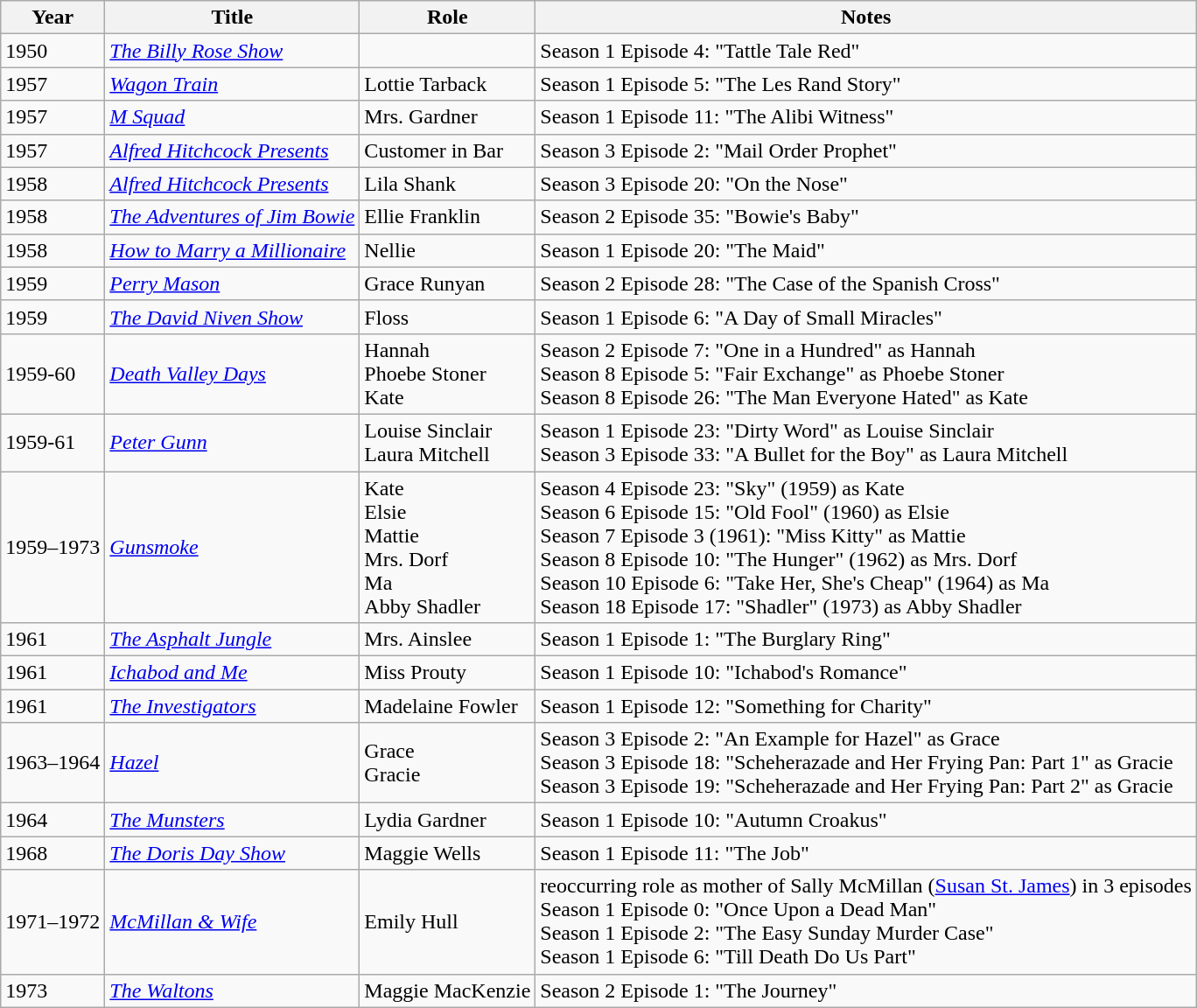<table class="wikitable">
<tr>
<th>Year</th>
<th>Title</th>
<th>Role</th>
<th>Notes</th>
</tr>
<tr>
<td>1950</td>
<td><em><a href='#'>The Billy Rose Show</a></em></td>
<td></td>
<td>Season 1 Episode 4: "Tattle Tale Red"</td>
</tr>
<tr>
<td>1957</td>
<td><em><a href='#'>Wagon Train</a></em></td>
<td>Lottie Tarback</td>
<td>Season 1 Episode 5: "The Les Rand Story"</td>
</tr>
<tr>
<td>1957</td>
<td><em><a href='#'>M Squad</a></em></td>
<td>Mrs. Gardner</td>
<td>Season 1 Episode 11: "The Alibi Witness"</td>
</tr>
<tr>
<td>1957</td>
<td><em><a href='#'>Alfred Hitchcock Presents</a></em></td>
<td>Customer in Bar</td>
<td>Season 3 Episode 2: "Mail Order Prophet"</td>
</tr>
<tr>
<td>1958</td>
<td><em><a href='#'>Alfred Hitchcock Presents</a></em></td>
<td>Lila Shank</td>
<td>Season 3 Episode 20: "On the Nose"</td>
</tr>
<tr>
<td>1958</td>
<td><em><a href='#'>The Adventures of Jim Bowie</a></em></td>
<td>Ellie Franklin</td>
<td>Season 2 Episode 35: "Bowie's Baby"</td>
</tr>
<tr>
<td>1958</td>
<td><em><a href='#'>How to Marry a Millionaire</a></em></td>
<td>Nellie</td>
<td>Season 1 Episode 20: "The Maid"</td>
</tr>
<tr>
<td>1959</td>
<td><em><a href='#'>Perry Mason</a></em></td>
<td>Grace Runyan</td>
<td>Season 2 Episode 28: "The Case of the Spanish Cross"</td>
</tr>
<tr>
<td>1959</td>
<td><em><a href='#'>The David Niven Show</a></em></td>
<td>Floss</td>
<td>Season 1 Episode 6: "A Day of Small Miracles"</td>
</tr>
<tr>
<td>1959-60</td>
<td><em><a href='#'>Death Valley Days</a></em></td>
<td>Hannah<br>Phoebe Stoner<br>Kate</td>
<td>Season 2 Episode 7: "One in a Hundred" as Hannah<br>Season 8 Episode 5: "Fair Exchange" as Phoebe Stoner<br>Season 8 Episode 26: "The Man Everyone Hated" as Kate</td>
</tr>
<tr>
<td>1959-61</td>
<td><em><a href='#'>Peter Gunn</a></em></td>
<td>Louise Sinclair<br>Laura Mitchell</td>
<td>Season 1 Episode 23: "Dirty Word" as Louise Sinclair<br>Season 3 Episode 33: "A Bullet for the Boy" as Laura Mitchell</td>
</tr>
<tr>
<td>1959–1973</td>
<td><em><a href='#'>Gunsmoke</a></em></td>
<td>Kate<br>Elsie<br>Mattie<br>Mrs. Dorf<br>Ma<br>Abby Shadler</td>
<td>Season 4 Episode 23: "Sky" (1959) as Kate<br>Season 6 Episode 15: "Old Fool" (1960) as Elsie<br>Season 7 Episode 3 (1961): "Miss Kitty" as Mattie<br>Season 8 Episode 10: "The Hunger" (1962) as Mrs. Dorf<br>Season 10 Episode 6: "Take Her, She's Cheap" (1964) as Ma<br>Season 18 Episode 17: "Shadler" (1973) as Abby Shadler</td>
</tr>
<tr>
<td>1961</td>
<td><em><a href='#'>The Asphalt Jungle</a></em></td>
<td>Mrs. Ainslee</td>
<td>Season 1 Episode 1: "The Burglary Ring"</td>
</tr>
<tr>
<td>1961</td>
<td><em><a href='#'>Ichabod and Me</a></em></td>
<td>Miss Prouty</td>
<td>Season 1 Episode 10: "Ichabod's Romance"</td>
</tr>
<tr>
<td>1961</td>
<td><em><a href='#'>The Investigators</a></em></td>
<td>Madelaine Fowler</td>
<td>Season 1 Episode 12: "Something for Charity"</td>
</tr>
<tr>
<td>1963–1964</td>
<td><em><a href='#'>Hazel</a></em></td>
<td>Grace<br>Gracie</td>
<td>Season 3 Episode 2: "An Example for Hazel" as Grace<br>Season 3 Episode 18: "Scheherazade and Her Frying Pan: Part 1" as Gracie<br>Season 3 Episode 19: "Scheherazade and Her Frying Pan: Part 2" as Gracie</td>
</tr>
<tr>
<td>1964</td>
<td><em><a href='#'>The Munsters</a></em></td>
<td>Lydia Gardner</td>
<td>Season 1 Episode 10: "Autumn Croakus"</td>
</tr>
<tr>
<td>1968</td>
<td><em><a href='#'>The Doris Day Show</a></em></td>
<td>Maggie Wells</td>
<td>Season 1 Episode 11: "The Job"</td>
</tr>
<tr>
<td>1971–1972</td>
<td><em><a href='#'>McMillan & Wife</a></em></td>
<td>Emily Hull</td>
<td>reoccurring role as mother of Sally McMillan (<a href='#'>Susan St. James</a>) in 3 episodes<br>Season 1 Episode 0: "Once Upon a Dead Man"<br>Season 1 Episode 2: "The Easy Sunday Murder Case"<br>Season 1 Episode 6: "Till Death Do Us Part"</td>
</tr>
<tr>
<td>1973</td>
<td><em><a href='#'>The Waltons</a></em></td>
<td>Maggie MacKenzie</td>
<td>Season 2 Episode 1: "The Journey"</td>
</tr>
</table>
